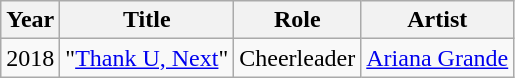<table class="wikitable sortable plainrowheaders">
<tr>
<th scope="col">Year</th>
<th>Title</th>
<th>Role</th>
<th>Artist</th>
</tr>
<tr>
<td scope="row">2018</td>
<td>"<a href='#'>Thank U, Next</a>"</td>
<td>Cheerleader</td>
<td><a href='#'>Ariana Grande</a></td>
</tr>
</table>
